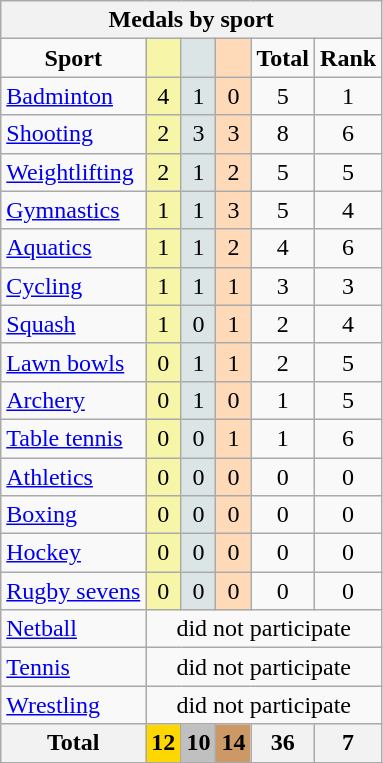<table class="wikitable">
<tr align=center>
<th colspan=6><strong>Medals by sport</strong></th>
</tr>
<tr align=center>
<td><strong>Sport</strong></td>
<td bgcolor=#f7f6a8></td>
<td bgcolor=#dce5e5></td>
<td bgcolor=#ffdab9></td>
<td><strong>Total</strong></td>
<td><strong>Rank</strong></td>
</tr>
<tr align=center>
<td align=left><a href='#'>Badminton</a></td>
<td bgcolor=#f7f6a8>4</td>
<td bgcolor=#dce5e5>1</td>
<td bgcolor=#ffdab9>0</td>
<td>5</td>
<td>1</td>
</tr>
<tr align=center>
<td align=left><a href='#'>Shooting</a></td>
<td bgcolor=#f7f6a8>2</td>
<td bgcolor=#dce5e5>3</td>
<td bgcolor=#ffdab9>3</td>
<td>8</td>
<td>6</td>
</tr>
<tr align=center>
<td align=left><a href='#'>Weightlifting</a></td>
<td bgcolor=#f7f6a8>2</td>
<td bgcolor=#dce5e5>1</td>
<td bgcolor=#ffdab9>2</td>
<td>5</td>
<td>5</td>
</tr>
<tr align=center>
<td align=left><a href='#'>Gymnastics</a></td>
<td bgcolor=#f7f6a8>1</td>
<td bgcolor=#dce5e5>1</td>
<td bgcolor=#ffdab9>3</td>
<td>5</td>
<td>4</td>
</tr>
<tr align=center>
<td align=left><a href='#'>Aquatics</a></td>
<td bgcolor=#f7f6a8>1</td>
<td bgcolor=#dce5e5>1</td>
<td bgcolor=#ffdab9>2</td>
<td>4</td>
<td>6</td>
</tr>
<tr align=center>
<td align=left><a href='#'>Cycling</a></td>
<td bgcolor=#f7f6a8>1</td>
<td bgcolor=#dce5e5>1</td>
<td bgcolor=#ffdab9>1</td>
<td>3</td>
<td>3</td>
</tr>
<tr align=center>
<td align=left><a href='#'>Squash</a></td>
<td bgcolor=#f7f6a8>1</td>
<td bgcolor=#dce5e5>0</td>
<td bgcolor=#ffdab9>1</td>
<td>2</td>
<td>4</td>
</tr>
<tr align=center>
<td align=left><a href='#'>Lawn bowls</a></td>
<td bgcolor=#f7f6a8>0</td>
<td bgcolor=#dce5e5>1</td>
<td bgcolor=#ffdab9>1</td>
<td>2</td>
<td>5</td>
</tr>
<tr align=center>
<td align=left><a href='#'>Archery</a></td>
<td bgcolor=#f7f6a8>0</td>
<td bgcolor=#dce5e5>1</td>
<td bgcolor=#ffdab9>0</td>
<td>1</td>
<td>5</td>
</tr>
<tr align=center>
<td align=left><a href='#'>Table tennis</a></td>
<td bgcolor=#f7f6a8>0</td>
<td bgcolor=#dce5e5>0</td>
<td bgcolor=#ffdab9>1</td>
<td>1</td>
<td>6</td>
</tr>
<tr align=center>
<td align=left><a href='#'>Athletics</a></td>
<td bgcolor=#f7f6a8>0</td>
<td bgcolor=#dce5e5>0</td>
<td bgcolor=#ffdab9>0</td>
<td>0</td>
<td>0</td>
</tr>
<tr align=center>
<td align=left><a href='#'>Boxing</a></td>
<td bgcolor=#f7f6a8>0</td>
<td bgcolor=#dce5e5>0</td>
<td bgcolor=#ffdab9>0</td>
<td>0</td>
<td>0</td>
</tr>
<tr align=center>
<td align=left><a href='#'>Hockey</a></td>
<td bgcolor=#f7f6a8>0</td>
<td bgcolor=#dce5e5>0</td>
<td bgcolor=#ffdab9>0</td>
<td>0</td>
<td>0</td>
</tr>
<tr align=center>
<td align=left><a href='#'>Rugby sevens</a></td>
<td bgcolor=#f7f6a8>0</td>
<td bgcolor=#dce5e5>0</td>
<td bgcolor=#ffdab9>0</td>
<td>0</td>
<td>0</td>
</tr>
<tr align=center>
<td align=left><a href='#'>Netball</a></td>
<td colspan=5>did not participate</td>
</tr>
<tr align=center>
<td align=left><a href='#'>Tennis</a></td>
<td colspan=5>did not participate</td>
</tr>
<tr align=center>
<td align=left><a href='#'>Wrestling</a></td>
<td colspan=5>did not participate</td>
</tr>
<tr align=center>
<th><strong>Total</strong></th>
<th style="background:gold;">12</th>
<th style="background:silver;">10</th>
<th style="background:#c96;">14</th>
<th>36</th>
<th>7</th>
</tr>
</table>
